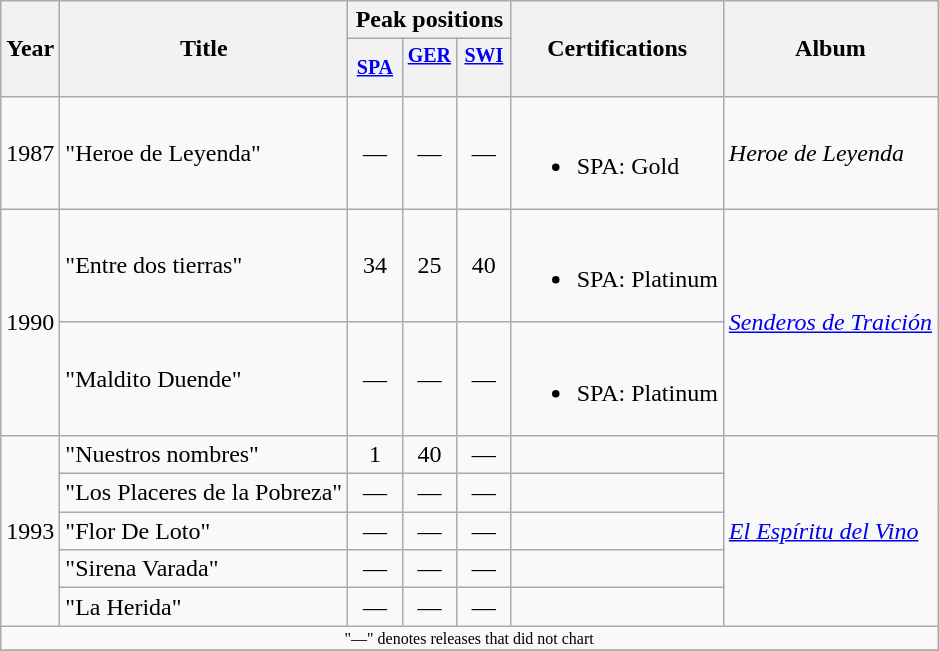<table class="wikitable">
<tr>
<th rowspan="2">Year</th>
<th rowspan="2">Title</th>
<th colspan="3">Peak positions</th>
<th rowspan="2">Certifications</th>
<th rowspan="2">Album</th>
</tr>
<tr style="font-size:smaller;">
<th width="30"><a href='#'>SPA</a></th>
<th width="30"><a href='#'>GER</a><br><br></th>
<th width="30"><a href='#'>SWI</a><br><br></th>
</tr>
<tr>
<td>1987</td>
<td>"Heroe de Leyenda"</td>
<td align="center" >—</td>
<td align="center" >—</td>
<td align="center" >—</td>
<td><br><ul><li>SPA: Gold</li></ul></td>
<td><em>Heroe de Leyenda</em></td>
</tr>
<tr>
<td rowspan="2">1990</td>
<td>"Entre dos tierras"</td>
<td align="center" >34</td>
<td align="center" >25</td>
<td align="center" >40</td>
<td><br><ul><li>SPA: Platinum</li></ul></td>
<td rowspan="2"><em><a href='#'>Senderos de Traición</a></em></td>
</tr>
<tr>
<td>"Maldito Duende"</td>
<td align="center" >—</td>
<td align="center" >—</td>
<td align="center" >—</td>
<td><br><ul><li>SPA: Platinum</li></ul></td>
</tr>
<tr>
<td rowspan=5>1993</td>
<td>"Nuestros nombres"</td>
<td align="center" >1</td>
<td align="center" >40</td>
<td align="center" >—</td>
<td></td>
<td rowspan="5"><em><a href='#'>El Espíritu del Vino</a></em></td>
</tr>
<tr>
<td>"Los Placeres de la Pobreza"</td>
<td align="center" >—</td>
<td align="center" >—</td>
<td align="center" >—</td>
<td></td>
</tr>
<tr>
<td>"Flor De Loto"</td>
<td align="center" >—</td>
<td align="center" >—</td>
<td align="center" >—</td>
<td></td>
</tr>
<tr>
<td>"Sirena Varada"</td>
<td align="center" >—</td>
<td align="center" >—</td>
<td align="center" >—</td>
<td></td>
</tr>
<tr>
<td>"La Herida"</td>
<td align="center" >—</td>
<td align="center" >—</td>
<td align="center" >—</td>
<td></td>
</tr>
<tr>
<td colspan="7" align="center" style="font-size:8pt">"—" denotes releases that did not chart</td>
</tr>
<tr>
</tr>
</table>
